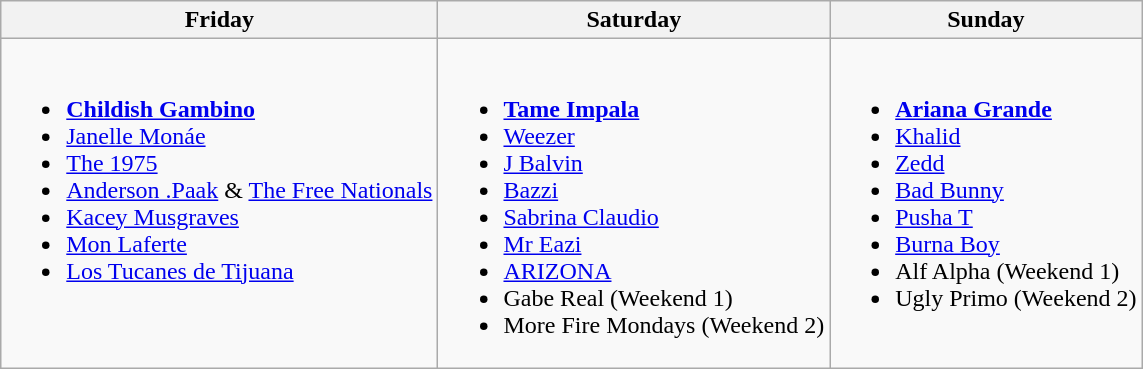<table class="wikitable">
<tr>
<th>Friday</th>
<th>Saturday</th>
<th>Sunday</th>
</tr>
<tr valign="top">
<td><br><ul><li><strong><a href='#'>Childish Gambino</a></strong></li><li><a href='#'>Janelle Monáe</a></li><li><a href='#'>The 1975</a></li><li><a href='#'>Anderson .Paak</a> & <a href='#'>The Free Nationals</a></li><li><a href='#'>Kacey Musgraves</a></li><li><a href='#'>Mon Laferte</a></li><li><a href='#'>Los Tucanes de Tijuana</a></li></ul></td>
<td><br><ul><li><strong><a href='#'>Tame Impala</a></strong></li><li><a href='#'>Weezer</a></li><li><a href='#'>J Balvin</a></li><li><a href='#'>Bazzi</a></li><li><a href='#'>Sabrina Claudio</a></li><li><a href='#'>Mr Eazi</a></li><li><a href='#'>ARIZONA</a></li><li>Gabe Real (Weekend 1)</li><li>More Fire Mondays (Weekend 2)</li></ul></td>
<td><br><ul><li><strong><a href='#'>Ariana Grande</a></strong></li><li><a href='#'>Khalid</a></li><li><a href='#'>Zedd</a></li><li><a href='#'>Bad Bunny</a></li><li><a href='#'>Pusha T</a></li><li><a href='#'>Burna Boy</a></li><li>Alf Alpha (Weekend 1)</li><li>Ugly Primo (Weekend 2)</li></ul></td>
</tr>
</table>
